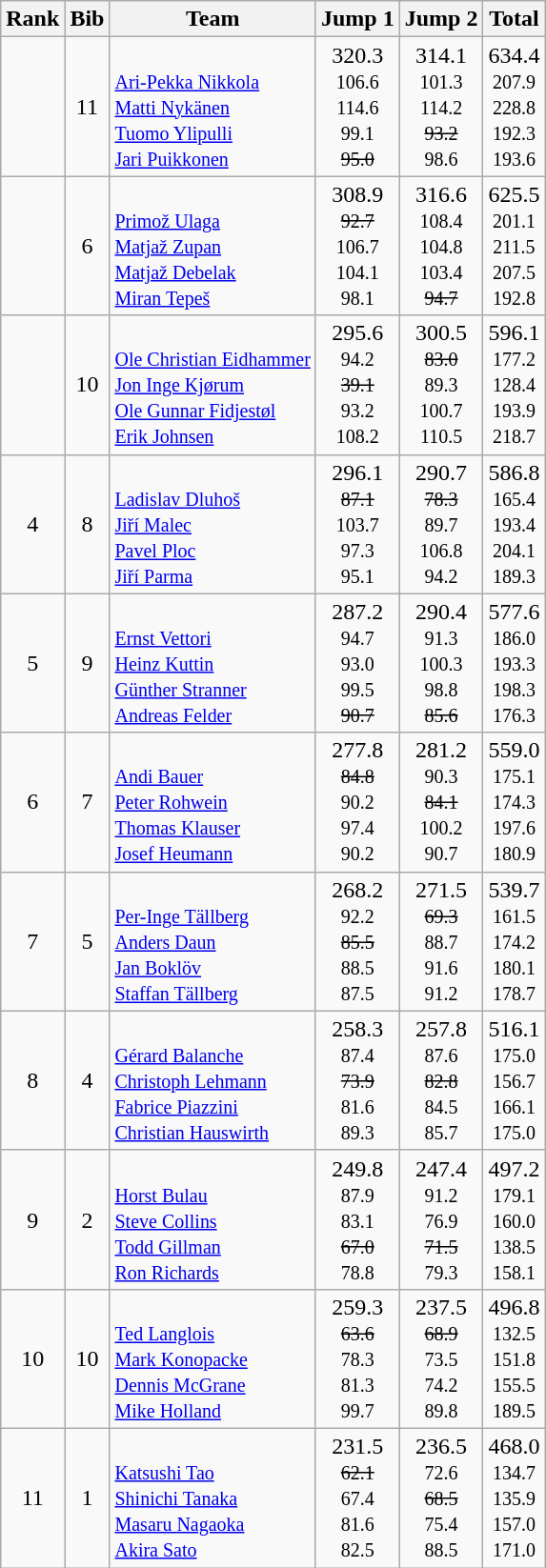<table class="wikitable sortable" style="text-align:center">
<tr>
<th>Rank</th>
<th>Bib</th>
<th>Team</th>
<th>Jump 1</th>
<th>Jump 2</th>
<th>Total</th>
</tr>
<tr>
<td></td>
<td>11</td>
<td align=left> <br> <small> <a href='#'>Ari-Pekka Nikkola</a> <br> <a href='#'>Matti Nykänen</a> <br> <a href='#'>Tuomo Ylipulli</a><br> <a href='#'>Jari Puikkonen</a> </small></td>
<td>320.3 <br> <small> 106.6 <br> 114.6 <br> 99.1 <br> <s>95.0</s> </small></td>
<td>314.1 <br> <small>101.3 <br> 114.2 <br> <s>93.2</s> <br> 98.6 </small></td>
<td>634.4<small> <br> 207.9 <br> 228.8 <br> 192.3 <br> 193.6</small></td>
</tr>
<tr>
<td></td>
<td>6</td>
<td align=left> <br> <small> <a href='#'>Primož Ulaga</a> <br> <a href='#'>Matjaž Zupan</a> <br> <a href='#'>Matjaž Debelak</a><br> <a href='#'>Miran Tepeš</a></small></td>
<td>308.9 <br> <small> <s>92.7</s> <br> 106.7 <br> 104.1 <br> 98.1 </small></td>
<td>316.6 <br> <small>108.4 <br> 104.8 <br> 103.4 <br> <s>94.7</s> </small></td>
<td>625.5<small> <br> 201.1 <br> 211.5 <br> 207.5 <br> 192.8</small></td>
</tr>
<tr>
<td></td>
<td>10</td>
<td align=left> <br> <small> <a href='#'>Ole Christian Eidhammer</a> <br> <a href='#'>Jon Inge Kjørum</a> <br> <a href='#'>Ole Gunnar Fidjestøl</a><br> <a href='#'>Erik Johnsen</a></small></td>
<td>295.6 <br> <small> 94.2 <br> <s>39.1</s> <br> 93.2 <br> 108.2 </small></td>
<td>300.5 <br> <small><s>83.0</s> <br> 89.3 <br> 100.7 <br> 110.5 </small></td>
<td>596.1<small> <br> 177.2 <br> 128.4 <br> 193.9 <br> 218.7</small></td>
</tr>
<tr>
<td>4</td>
<td>8</td>
<td align=left> <br> <small> <a href='#'>Ladislav Dluhoš</a> <br> <a href='#'>Jiří Malec</a> <br> <a href='#'>Pavel Ploc</a><br> <a href='#'>Jiří Parma</a> </small></td>
<td>296.1 <br> <small> <s>87.1</s> <br> 103.7 <br> 97.3 <br> 95.1 </small></td>
<td>290.7 <br> <small><s>78.3</s> <br> 89.7 <br> 106.8 <br> 94.2 </small></td>
<td>586.8<small> <br> 165.4 <br> 193.4 <br> 204.1 <br> 189.3</small></td>
</tr>
<tr>
<td>5</td>
<td>9</td>
<td align=left> <br> <small> <a href='#'>Ernst Vettori</a> <br> <a href='#'>Heinz Kuttin</a> <br> <a href='#'>Günther Stranner</a><br> <a href='#'>Andreas Felder</a></small></td>
<td>287.2 <br> <small> 94.7 <br> 93.0 <br> 99.5 <br> <s>90.7</s> </small></td>
<td>290.4 <br> <small>91.3 <br> 100.3 <br> 98.8 <br> <s>85.6</s></small></td>
<td>577.6<small> <br> 186.0 <br> 193.3 <br> 198.3 <br> 176.3</small></td>
</tr>
<tr>
<td>6</td>
<td>7</td>
<td align=left> <br> <small> <a href='#'>Andi Bauer</a> <br> <a href='#'>Peter Rohwein</a> <br> <a href='#'>Thomas Klauser</a><br> <a href='#'>Josef Heumann</a></small></td>
<td>277.8 <br> <small> <s>84.8</s> <br> 90.2 <br> 97.4 <br> 90.2 </small></td>
<td>281.2 <br> <small>90.3 <br> <s>84.1</s> <br> 100.2 <br> 90.7</small></td>
<td>559.0<small> <br> 175.1 <br> 174.3 <br> 197.6 <br> 180.9</small></td>
</tr>
<tr>
<td>7</td>
<td>5</td>
<td align=left> <br> <small> <a href='#'>Per-Inge Tällberg</a> <br> <a href='#'>Anders Daun</a> <br> <a href='#'>Jan Boklöv</a><br> <a href='#'>Staffan Tällberg</a> </small></td>
<td>268.2 <br> <small> 92.2 <br> <s>85.5</s> <br> 88.5 <br> 87.5</small></td>
<td>271.5 <br> <small><s>69.3</s> <br> 88.7 <br> 91.6 <br> 91.2</small></td>
<td>539.7<small> <br> 161.5 <br> 174.2 <br> 180.1 <br> 178.7</small></td>
</tr>
<tr>
<td>8</td>
<td>4</td>
<td align=left> <br> <small> <a href='#'>Gérard Balanche</a> <br> <a href='#'>Christoph Lehmann</a> <br> <a href='#'>Fabrice Piazzini</a><br> <a href='#'>Christian Hauswirth</a> </small></td>
<td>258.3 <br> <small> 87.4 <br> <s>73.9</s> <br> 81.6 <br> 89.3 </small></td>
<td>257.8 <br> <small>87.6 <br> <s>82.8</s> <br> 84.5 <br> 85.7 </small></td>
<td>516.1<small> <br> 175.0 <br> 156.7 <br> 166.1 <br> 175.0</small></td>
</tr>
<tr>
<td>9</td>
<td>2</td>
<td align=left> <br> <small> <a href='#'>Horst Bulau</a> <br> <a href='#'>Steve Collins</a> <br> <a href='#'>Todd Gillman</a><br> <a href='#'>Ron Richards</a></small></td>
<td>249.8 <br> <small> 87.9 <br> 83.1 <br> <s>67.0</s> <br> 78.8</small></td>
<td>247.4 <br> <small>91.2 <br> 76.9 <br> <s>71.5</s> <br> 79.3</small></td>
<td>497.2<small> <br> 179.1 <br> 160.0 <br> 138.5 <br> 158.1</small></td>
</tr>
<tr>
<td>10</td>
<td>10</td>
<td align=left> <br> <small> <a href='#'>Ted Langlois</a> <br> <a href='#'>Mark Konopacke</a> <br> <a href='#'>Dennis McGrane</a><br> <a href='#'>Mike Holland</a> </small></td>
<td>259.3 <br> <small> <s>63.6</s> <br> 78.3 <br> 81.3 <br> 99.7</small></td>
<td>237.5 <br> <small><s>68.9</s> <br> 73.5 <br> 74.2 <br> 89.8</small></td>
<td>496.8<small> <br> 132.5 <br> 151.8 <br> 155.5 <br> 189.5</small></td>
</tr>
<tr>
<td>11</td>
<td>1</td>
<td align=left> <br> <small> <a href='#'>Katsushi Tao</a> <br> <a href='#'>Shinichi Tanaka</a> <br> <a href='#'>Masaru Nagaoka</a><br> <a href='#'>Akira Sato</a></small></td>
<td>231.5 <br> <small> <s>62.1</s> <br> 67.4 <br> 81.6 <br> 82.5 </small></td>
<td>236.5 <br> <small>72.6 <br> <s>68.5</s> <br> 75.4 <br> 88.5 </small></td>
<td>468.0<small> <br> 134.7 <br> 135.9 <br> 157.0 <br> 171.0</small></td>
</tr>
</table>
